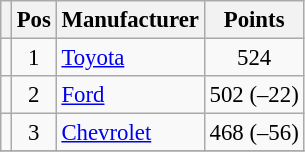<table class="wikitable" style="font-size: 95%">
<tr>
<th></th>
<th>Pos</th>
<th>Manufacturer</th>
<th>Points</th>
</tr>
<tr>
<td align="left"></td>
<td style="text-align:center;">1</td>
<td><a href='#'>Toyota</a></td>
<td style="text-align:center;">524</td>
</tr>
<tr>
<td align="left"></td>
<td style="text-align:center;">2</td>
<td><a href='#'>Ford</a></td>
<td style="text-align:center;">502 (–22)</td>
</tr>
<tr>
<td align="left"></td>
<td style="text-align:center;">3</td>
<td><a href='#'>Chevrolet</a></td>
<td style="text-align:center;">468 (–56)</td>
</tr>
<tr class="sortbottom">
</tr>
</table>
